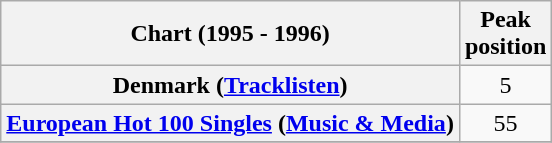<table class="wikitable sortable plainrowheaders" style="text-align: center;">
<tr>
<th scope="col">Chart (1995 - 1996)</th>
<th scope="col">Peak<br>position</th>
</tr>
<tr>
<th scope="row">Denmark (<a href='#'>Tracklisten</a>)</th>
<td style="text-align:center;">5</td>
</tr>
<tr>
<th scope="row"><a href='#'>European Hot 100 Singles</a> (<a href='#'>Music & Media</a>)</th>
<td style="text-align:center;">55</td>
</tr>
<tr>
</tr>
</table>
